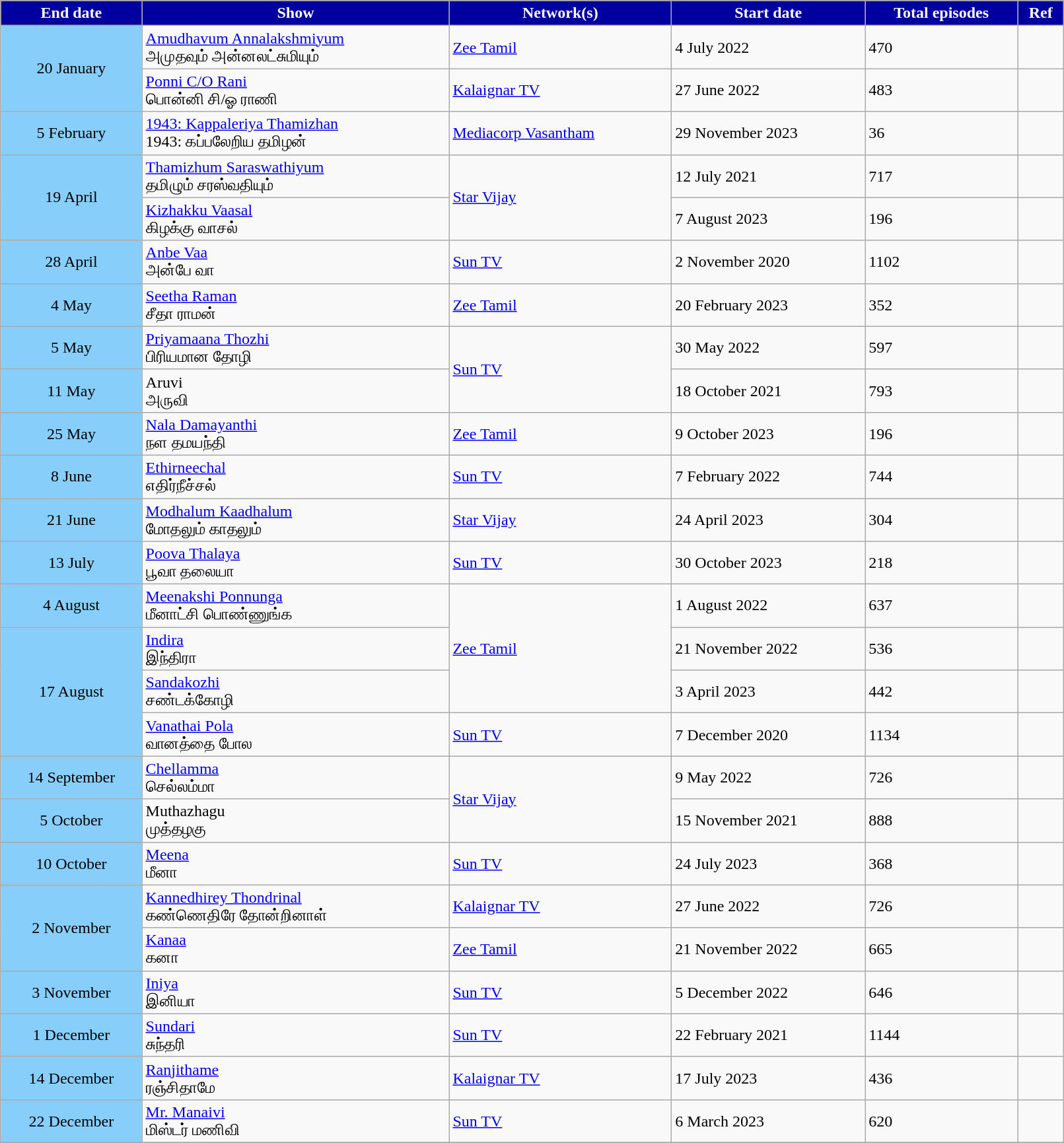<table class="wikitable" width="85%">
<tr>
<th scope="col" style ="background: #0000A0 ;color:white">End date</th>
<th scope="col" style ="background: #0000A0 ;color:white">Show</th>
<th scope="col" style ="background: #0000A0 ;color:white">Network(s)</th>
<th scope="col" style ="background: #0000A0 ;color:white">Start date</th>
<th scope="col" style ="background: #0000A0 ;color:white">Total episodes</th>
<th scope="col" style ="background: #0000A0 ;color:white">Ref</th>
</tr>
<tr>
<td rowspan=2 style="text-align:center; background:#87CEFA; textcolor:#000;">20 January</td>
<td><a href='#'>Amudhavum Annalakshmiyum</a> <br> அமுதவும் அன்னலட்சுமியும்</td>
<td><a href='#'>Zee Tamil</a></td>
<td>4 July 2022</td>
<td>470</td>
<td></td>
</tr>
<tr>
<td><a href='#'>Ponni C/O Rani</a> <br> பொன்னி சி/ஓ ராணி</td>
<td><a href='#'>Kalaignar TV</a></td>
<td>27 June 2022</td>
<td>483</td>
<td></td>
</tr>
<tr>
<td rowspan=1 style="text-align:center; background:#87CEFA; textcolor:#000;">5 February</td>
<td><a href='#'>1943: Kappaleriya Thamizhan</a> <br> 1943: கப்பலேறிய தமிழன்</td>
<td><a href='#'>Mediacorp Vasantham</a></td>
<td>29 November 2023</td>
<td>36</td>
<td></td>
</tr>
<tr>
<td rowspan=2 style="text-align:center; background:#87CEFA; textcolor:#000;">19 April</td>
<td><a href='#'>Thamizhum Saraswathiyum</a> <br> தமிழும் சரஸ்வதியும்</td>
<td rowspan=2><a href='#'>Star Vijay</a></td>
<td>12 July 2021</td>
<td>717</td>
<td></td>
</tr>
<tr>
<td><a href='#'>Kizhakku Vaasal</a> <br> கிழக்கு வாசல்</td>
<td>7 August 2023</td>
<td>196</td>
<td></td>
</tr>
<tr>
<td rowspan=1 style="text-align:center; background:#87CEFA; textcolor:#000;">28 April</td>
<td><a href='#'>Anbe Vaa</a> <br> அன்பே வா</td>
<td><a href='#'>Sun TV</a></td>
<td>2 November 2020</td>
<td>1102</td>
<td></td>
</tr>
<tr>
<td rowspan=1 style="text-align:center; background:#87CEFA; textcolor:#000;">4 May</td>
<td><a href='#'>Seetha Raman</a> <br> சீதா ராமன்</td>
<td><a href='#'>Zee Tamil</a></td>
<td>20 February 2023</td>
<td>352</td>
<td></td>
</tr>
<tr>
<td rowspan=1 style="text-align:center; background:#87CEFA; textcolor:#000;">5 May</td>
<td><a href='#'>Priyamaana Thozhi</a> <br> பிரியமான தோழி</td>
<td rowspan=2><a href='#'>Sun TV</a></td>
<td>30 May 2022</td>
<td>597</td>
<td></td>
</tr>
<tr>
<td rowspan=1 style="text-align:center; background:#87CEFA; textcolor:#000;">11 May</td>
<td>Aruvi <br> அருவி</td>
<td>18 October 2021</td>
<td>793</td>
<td></td>
</tr>
<tr>
<td rowspan=1 style="text-align:center; background:#87CEFA; textcolor:#000;">25 May</td>
<td><a href='#'>Nala Damayanthi</a> <br> நள தமயந்தி</td>
<td><a href='#'>Zee Tamil</a></td>
<td>9 October 2023</td>
<td>196</td>
<td></td>
</tr>
<tr>
<td rowspan=1 style="text-align:center; background:#87CEFA; textcolor:#000;">8 June</td>
<td><a href='#'>Ethirneechal</a> <br> எதிர்நீச்சல்</td>
<td><a href='#'>Sun TV</a></td>
<td>7 February 2022</td>
<td>744</td>
<td></td>
</tr>
<tr>
<td rowspan=1 style="text-align:center; background:#87CEFA; textcolor:#000;">21 June</td>
<td><a href='#'>Modhalum Kaadhalum</a> <br> மோதலும் காதலும்</td>
<td><a href='#'>Star Vijay</a></td>
<td>24 April 2023</td>
<td>304</td>
<td></td>
</tr>
<tr>
<td rowspan=1 style="text-align:center; background:#87CEFA; textcolor:#000;">13 July</td>
<td><a href='#'>Poova Thalaya</a> <br> பூவா தலையா</td>
<td><a href='#'>Sun TV</a></td>
<td>30 October 2023</td>
<td>218</td>
<td></td>
</tr>
<tr>
<td rowspan=1 style="text-align:center; background:#87CEFA; textcolor:#000;">4 August</td>
<td><a href='#'>Meenakshi Ponnunga</a> <br> மீனாட்சி பொண்ணுங்க</td>
<td rowspan=3><a href='#'>Zee Tamil</a></td>
<td>1 August 2022</td>
<td>637</td>
<td></td>
</tr>
<tr>
<td rowspan=3 style="text-align:center; background:#87CEFA; textcolor:#000;">17 August</td>
<td><a href='#'>Indira</a> <br> இந்திரா</td>
<td>21 November 2022</td>
<td>536</td>
<td></td>
</tr>
<tr>
<td><a href='#'>Sandakozhi</a> <br> சண்டக்கோழி</td>
<td>3 April 2023</td>
<td>442</td>
<td></td>
</tr>
<tr>
<td><a href='#'>Vanathai Pola</a> <br> வானத்தை போல</td>
<td><a href='#'>Sun TV</a></td>
<td>7 December 2020</td>
<td>1134</td>
<td></td>
</tr>
<tr>
<td rowspan=1 style="text-align:center; background:#87CEFA; textcolor:#000;">14 September</td>
<td><a href='#'>Chellamma</a> <br> செல்லம்மா</td>
<td rowspan=2><a href='#'>Star Vijay</a></td>
<td>9 May 2022</td>
<td>726</td>
<td></td>
</tr>
<tr>
<td rowspan=1 style="text-align:center; background:#87CEFA; textcolor:#000;">5 October</td>
<td>Muthazhagu <br> முத்தழகு</td>
<td>15 November 2021</td>
<td>888</td>
<td></td>
</tr>
<tr>
<td rowspan=1 style="text-align:center; background:#87CEFA; textcolor:#000;">10 October</td>
<td><a href='#'>Meena</a> <br> மீனா</td>
<td><a href='#'>Sun TV</a></td>
<td>24 July 2023</td>
<td>368</td>
<td></td>
</tr>
<tr>
<td rowspan=2 style="text-align:center; background:#87CEFA; textcolor:#000;">2 November</td>
<td><a href='#'>Kannedhirey Thondrinal</a> <br> கண்ணெதிரே தோன்றினாள்</td>
<td><a href='#'>Kalaignar TV</a></td>
<td>27 June 2022</td>
<td>726</td>
<td></td>
</tr>
<tr>
<td><a href='#'>Kanaa</a> <br> கனா</td>
<td><a href='#'>Zee Tamil</a></td>
<td>21 November 2022</td>
<td>665</td>
<td></td>
</tr>
<tr>
<td rowspan=1 style="text-align:center; background:#87CEFA; textcolor:#000;">3 November</td>
<td><a href='#'>Iniya</a> <br> இனியா</td>
<td><a href='#'>Sun TV</a></td>
<td>5 December 2022</td>
<td>646</td>
<td></td>
</tr>
<tr>
<td rowspan=1 style="text-align:center; background:#87CEFA; textcolor:#000;">1 December</td>
<td><a href='#'>Sundari</a> <br> சுந்தரி</td>
<td><a href='#'>Sun TV</a></td>
<td>22 February 2021</td>
<td>1144</td>
<td></td>
</tr>
<tr>
<td rowspan=1 style="text-align:center; background:#87CEFA; textcolor:#000;">14 December</td>
<td><a href='#'>Ranjithame</a> <br> ரஞ்சிதாமே</td>
<td><a href='#'>Kalaignar TV</a></td>
<td>17 July 2023</td>
<td>436</td>
<td></td>
</tr>
<tr>
<td rowspan=1 style="text-align:center; background:#87CEFA; textcolor:#000;">22 December</td>
<td><a href='#'>Mr. Manaivi</a> <br> மிஸ்டர் மணிவி</td>
<td><a href='#'>Sun TV</a></td>
<td>6 March 2023</td>
<td>620</td>
<td></td>
</tr>
<tr>
</tr>
</table>
